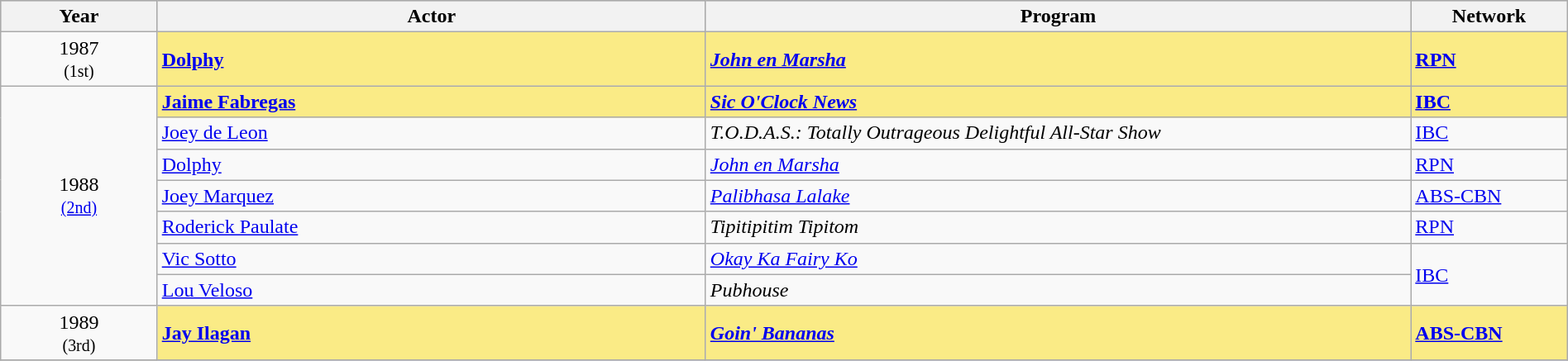<table class="wikitable" style="width:100%">
<tr bgcolor="#bebebe">
<th width="10%">Year</th>
<th width="35%">Actor</th>
<th width="45%">Program</th>
<th width="10%">Network</th>
</tr>
<tr>
<td style="text-align:center">1987<br><small>(1st)</small></td>
<td style="background:#FAEB86"><strong><a href='#'>Dolphy</a></strong></td>
<td style="background:#FAEB86"><strong><em><a href='#'>John en Marsha</a></em></strong></td>
<td style="background:#FAEB86"><strong><a href='#'>RPN</a></strong></td>
</tr>
<tr>
<td rowspan=7 style="text-align:center">1988<br><small><a href='#'>(2nd)</a></small></td>
<td style="background:#FAEB86"><strong><a href='#'>Jaime Fabregas</a></strong></td>
<td style="background:#FAEB86"><strong><em><a href='#'>Sic O'Clock News</a></em></strong></td>
<td style="background:#FAEB86"><strong><a href='#'>IBC</a></strong></td>
</tr>
<tr>
<td><a href='#'>Joey de Leon</a></td>
<td><em>T.O.D.A.S.: Totally Outrageous Delightful All-Star Show</em></td>
<td><a href='#'>IBC</a></td>
</tr>
<tr>
<td><a href='#'>Dolphy</a></td>
<td><em><a href='#'>John en Marsha</a></em></td>
<td><a href='#'>RPN</a></td>
</tr>
<tr>
<td><a href='#'>Joey Marquez</a></td>
<td><em><a href='#'>Palibhasa Lalake</a></em></td>
<td><a href='#'>ABS-CBN</a></td>
</tr>
<tr>
<td><a href='#'>Roderick Paulate</a></td>
<td><em>Tipitipitim Tipitom</em></td>
<td><a href='#'>RPN</a></td>
</tr>
<tr>
<td><a href='#'>Vic Sotto</a></td>
<td><em><a href='#'>Okay Ka Fairy Ko</a></em></td>
<td rowspan=2><a href='#'>IBC</a></td>
</tr>
<tr>
<td><a href='#'>Lou Veloso</a></td>
<td><em>Pubhouse</em></td>
</tr>
<tr>
<td style="text-align:center">1989<br><small>(3rd)</small></td>
<td style="background:#FAEB86"><strong><a href='#'>Jay Ilagan</a></strong></td>
<td style="background:#FAEB86"><strong><em><a href='#'>Goin' Bananas</a></em></strong></td>
<td style="background:#FAEB86"><strong><a href='#'>ABS-CBN</a></strong></td>
</tr>
<tr>
</tr>
</table>
